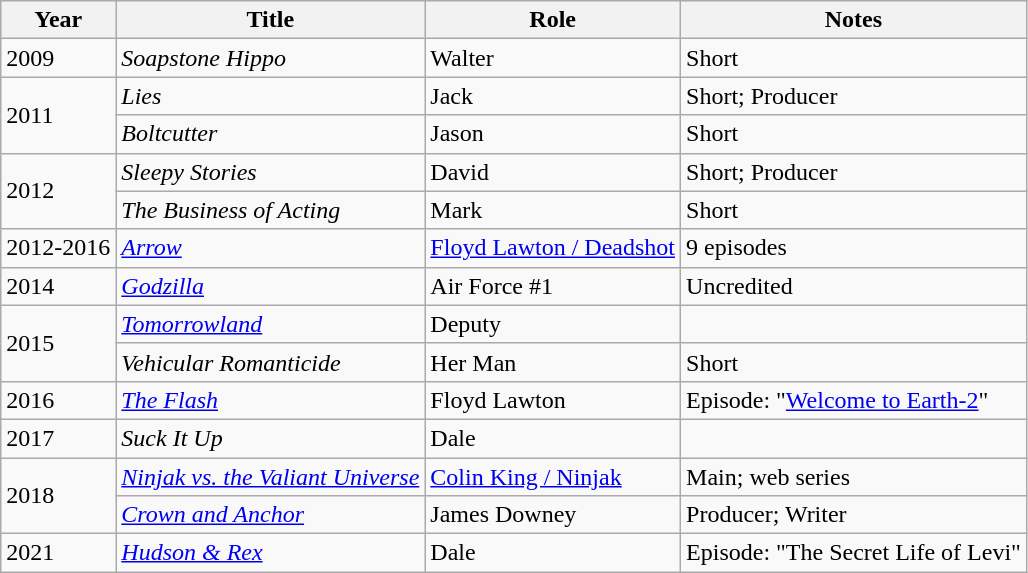<table class="wikitable sortable">
<tr>
<th>Year</th>
<th>Title</th>
<th>Role</th>
<th>Notes</th>
</tr>
<tr>
<td>2009</td>
<td><em>Soapstone Hippo</em></td>
<td>Walter</td>
<td>Short</td>
</tr>
<tr>
<td rowspan="2">2011</td>
<td><em>Lies</em></td>
<td>Jack</td>
<td>Short; Producer</td>
</tr>
<tr>
<td><em>Boltcutter</em></td>
<td>Jason</td>
<td>Short</td>
</tr>
<tr>
<td rowspan="2">2012</td>
<td><em>Sleepy Stories</em></td>
<td>David</td>
<td>Short; Producer</td>
</tr>
<tr>
<td><em>The Business of Acting</em></td>
<td>Mark</td>
<td>Short</td>
</tr>
<tr>
<td>2012-2016</td>
<td><em><a href='#'>Arrow</a></em></td>
<td><a href='#'>Floyd Lawton / Deadshot</a></td>
<td>9 episodes</td>
</tr>
<tr>
<td>2014</td>
<td><em><a href='#'>Godzilla</a></em></td>
<td>Air Force #1</td>
<td>Uncredited</td>
</tr>
<tr>
<td rowspan="2">2015</td>
<td><em><a href='#'>Tomorrowland</a></em></td>
<td>Deputy</td>
<td></td>
</tr>
<tr>
<td><em>Vehicular Romanticide</em></td>
<td>Her Man</td>
<td>Short</td>
</tr>
<tr>
<td>2016</td>
<td><em><a href='#'>The Flash</a></em></td>
<td>Floyd Lawton</td>
<td>Episode: "<a href='#'>Welcome to Earth-2</a>"</td>
</tr>
<tr>
<td>2017</td>
<td><em>Suck It Up</em></td>
<td>Dale</td>
<td></td>
</tr>
<tr>
<td rowspan="2">2018</td>
<td><em><a href='#'>Ninjak vs. the Valiant Universe</a></em></td>
<td><a href='#'>Colin King / Ninjak</a></td>
<td>Main; web series</td>
</tr>
<tr>
<td><em><a href='#'>Crown and Anchor</a></em></td>
<td>James Downey</td>
<td>Producer; Writer</td>
</tr>
<tr>
<td>2021</td>
<td><em><a href='#'>Hudson & Rex</a></em></td>
<td>Dale</td>
<td>Episode: "The Secret Life of Levi"</td>
</tr>
</table>
